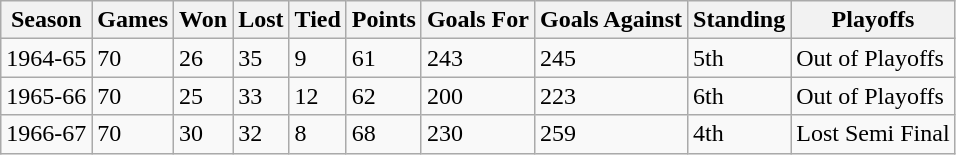<table class="wikitable sortable">
<tr>
<th>Season</th>
<th>Games</th>
<th>Won</th>
<th>Lost</th>
<th>Tied</th>
<th>Points</th>
<th>Goals For</th>
<th>Goals Against</th>
<th>Standing</th>
<th>Playoffs</th>
</tr>
<tr>
<td>1964-65</td>
<td>70</td>
<td>26</td>
<td>35</td>
<td>9</td>
<td>61</td>
<td>243</td>
<td>245</td>
<td>5th</td>
<td>Out of Playoffs</td>
</tr>
<tr>
<td>1965-66</td>
<td>70</td>
<td>25</td>
<td>33</td>
<td>12</td>
<td>62</td>
<td>200</td>
<td>223</td>
<td>6th</td>
<td>Out of Playoffs</td>
</tr>
<tr>
<td>1966-67</td>
<td>70</td>
<td>30</td>
<td>32</td>
<td>8</td>
<td>68</td>
<td>230</td>
<td>259</td>
<td>4th</td>
<td>Lost Semi Final</td>
</tr>
</table>
